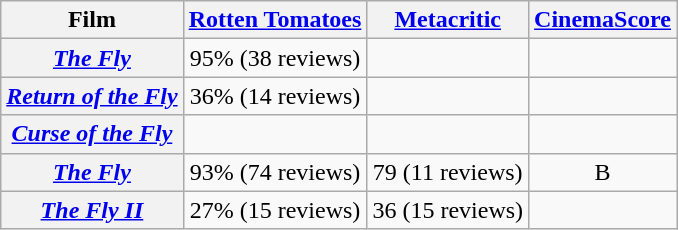<table class="wikitable plainrowheaders" style="text-align:center;">
<tr>
<th>Film</th>
<th><a href='#'>Rotten Tomatoes</a></th>
<th><a href='#'>Metacritic</a></th>
<th><a href='#'>CinemaScore</a></th>
</tr>
<tr>
<th scope="row"><em><a href='#'>The Fly</a></em></th>
<td>95% (38 reviews)</td>
<td></td>
<td></td>
</tr>
<tr>
<th scope="row"><em><a href='#'>Return of the Fly</a></em></th>
<td>36% (14 reviews)</td>
<td></td>
<td></td>
</tr>
<tr>
<th scope="row"><em><a href='#'>Curse of the Fly</a></em></th>
<td></td>
<td></td>
<td></td>
</tr>
<tr>
<th scope="row"><em><a href='#'>The Fly</a></em></th>
<td>93% (74 reviews)</td>
<td>79 (11 reviews)</td>
<td>B</td>
</tr>
<tr>
<th scope="row"><em><a href='#'>The Fly II</a></em></th>
<td>27% (15 reviews)</td>
<td>36 (15 reviews)</td>
<td></td>
</tr>
</table>
